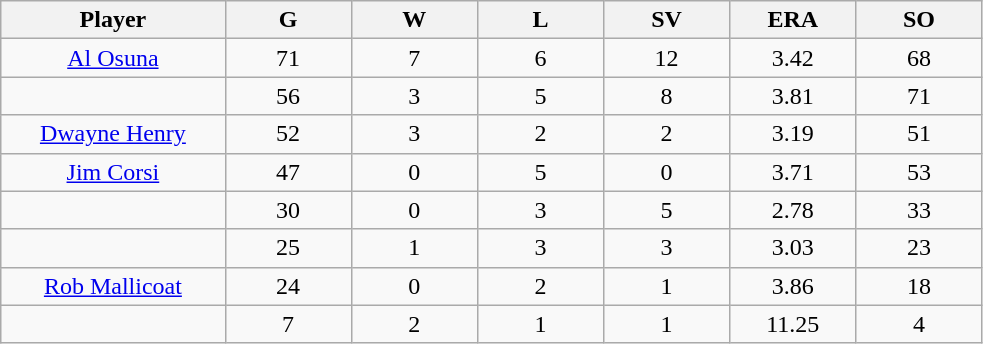<table class="wikitable sortable">
<tr>
<th bgcolor="#DDDDFF" width="16%">Player</th>
<th bgcolor="#DDDDFF" width="9%">G</th>
<th bgcolor="#DDDDFF" width="9%">W</th>
<th bgcolor="#DDDDFF" width="9%">L</th>
<th bgcolor="#DDDDFF" width="9%">SV</th>
<th bgcolor="#DDDDFF" width="9%">ERA</th>
<th bgcolor="#DDDDFF" width="9%">SO</th>
</tr>
<tr align="center">
<td><a href='#'>Al Osuna</a></td>
<td>71</td>
<td>7</td>
<td>6</td>
<td>12</td>
<td>3.42</td>
<td>68</td>
</tr>
<tr align=center>
<td></td>
<td>56</td>
<td>3</td>
<td>5</td>
<td>8</td>
<td>3.81</td>
<td>71</td>
</tr>
<tr align="center">
<td><a href='#'>Dwayne Henry</a></td>
<td>52</td>
<td>3</td>
<td>2</td>
<td>2</td>
<td>3.19</td>
<td>51</td>
</tr>
<tr align=center>
<td><a href='#'>Jim Corsi</a></td>
<td>47</td>
<td>0</td>
<td>5</td>
<td>0</td>
<td>3.71</td>
<td>53</td>
</tr>
<tr align=center>
<td></td>
<td>30</td>
<td>0</td>
<td>3</td>
<td>5</td>
<td>2.78</td>
<td>33</td>
</tr>
<tr align="center">
<td></td>
<td>25</td>
<td>1</td>
<td>3</td>
<td>3</td>
<td>3.03</td>
<td>23</td>
</tr>
<tr align="center">
<td><a href='#'>Rob Mallicoat</a></td>
<td>24</td>
<td>0</td>
<td>2</td>
<td>1</td>
<td>3.86</td>
<td>18</td>
</tr>
<tr align=center>
<td></td>
<td>7</td>
<td>2</td>
<td>1</td>
<td>1</td>
<td>11.25</td>
<td>4</td>
</tr>
</table>
